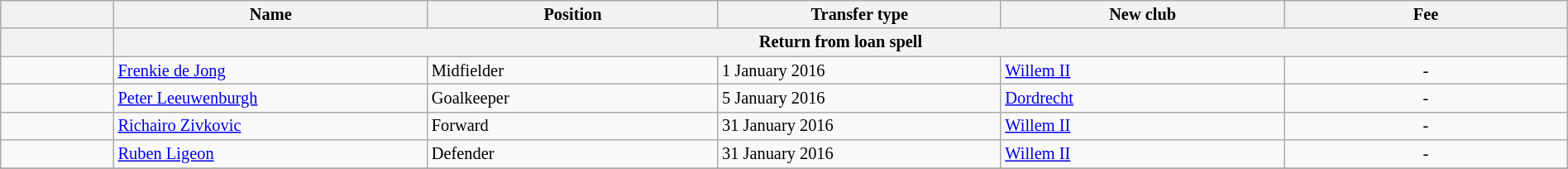<table class="wikitable" style="width:100%; font-size:85%;">
<tr>
<th width="2%"></th>
<th width="5%">Name</th>
<th width="5%">Position</th>
<th width="5%">Transfer type</th>
<th width="5%">New club</th>
<th width="5%">Fee</th>
</tr>
<tr>
<th></th>
<th colspan="5" align="center">Return from loan spell</th>
</tr>
<tr>
<td align=center></td>
<td align=left> <a href='#'>Frenkie de Jong</a></td>
<td align=left>Midfielder</td>
<td align=left>1 January 2016</td>
<td align=left> <a href='#'>Willem II</a></td>
<td align=center>-</td>
</tr>
<tr>
<td align=center></td>
<td align=left> <a href='#'>Peter Leeuwenburgh</a></td>
<td align=left>Goalkeeper</td>
<td align=left>5 January 2016</td>
<td align=left> <a href='#'>Dordrecht</a></td>
<td align=center>-</td>
</tr>
<tr>
<td align=center></td>
<td align=left> <a href='#'>Richairo Zivkovic</a></td>
<td align=left>Forward</td>
<td align=left>31 January 2016</td>
<td align=left> <a href='#'>Willem II</a></td>
<td align=center>-</td>
</tr>
<tr>
<td align=center></td>
<td align=left> <a href='#'>Ruben Ligeon</a></td>
<td align=left>Defender</td>
<td align=left>31 January 2016</td>
<td align=left> <a href='#'>Willem II</a></td>
<td align=center>-</td>
</tr>
<tr>
</tr>
</table>
